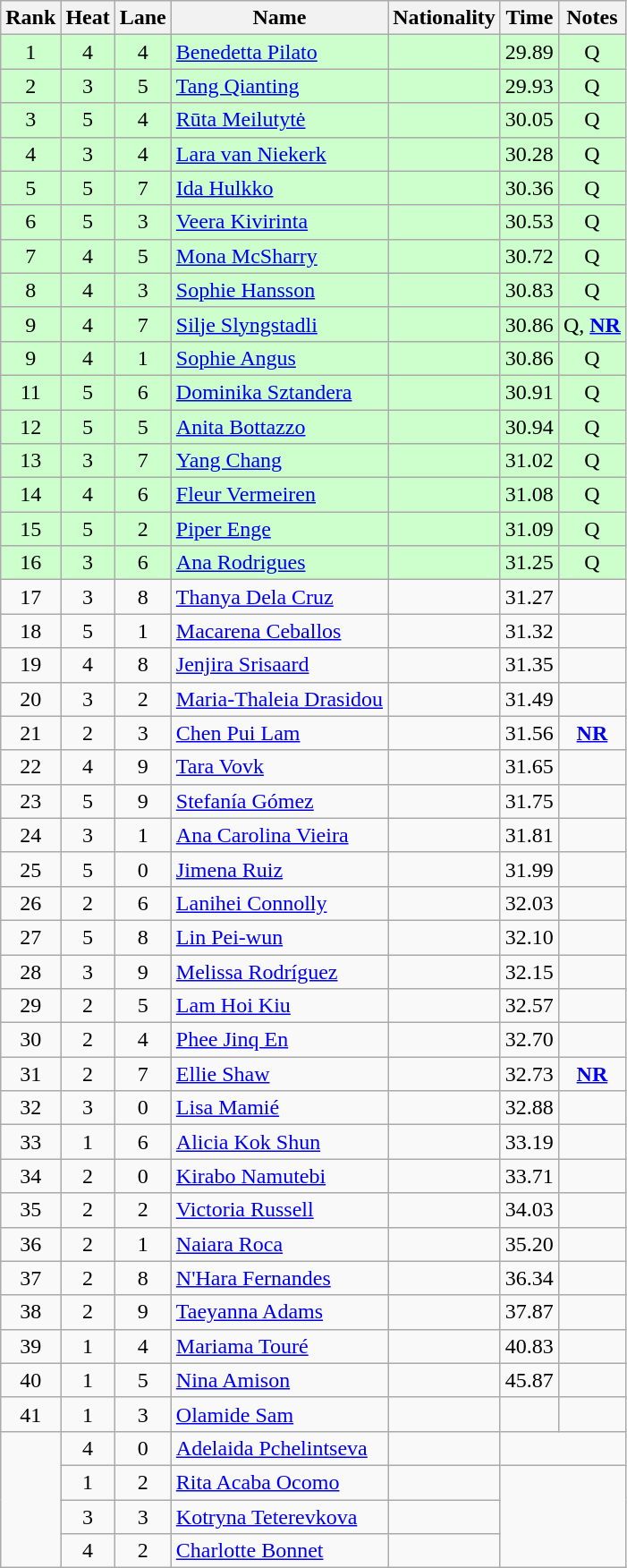<table class="wikitable sortable" style="text-align:center">
<tr>
<th>Rank</th>
<th>Heat</th>
<th>Lane</th>
<th>Name</th>
<th>Nationality</th>
<th>Time</th>
<th>Notes</th>
</tr>
<tr bgcolor=ccffcc>
<td>1</td>
<td>4</td>
<td>4</td>
<td align=left><a href='#'>Benedetta Pilato</a></td>
<td align=left></td>
<td>29.89</td>
<td>Q</td>
</tr>
<tr bgcolor=ccffcc>
<td>2</td>
<td>3</td>
<td>5</td>
<td align=left><a href='#'>Tang Qianting</a></td>
<td align=left></td>
<td>29.93</td>
<td>Q</td>
</tr>
<tr bgcolor=ccffcc>
<td>3</td>
<td>5</td>
<td>4</td>
<td align=left><a href='#'>Rūta Meilutytė</a></td>
<td align=left></td>
<td>30.05</td>
<td>Q</td>
</tr>
<tr bgcolor=ccffcc>
<td>4</td>
<td>3</td>
<td>4</td>
<td align=left><a href='#'>Lara van Niekerk</a></td>
<td align=left></td>
<td>30.28</td>
<td>Q</td>
</tr>
<tr bgcolor=ccffcc>
<td>5</td>
<td>5</td>
<td>7</td>
<td align=left><a href='#'>Ida Hulkko</a></td>
<td align=left></td>
<td>30.36</td>
<td>Q</td>
</tr>
<tr bgcolor=ccffcc>
<td>6</td>
<td>5</td>
<td>3</td>
<td align=left><a href='#'>Veera Kivirinta</a></td>
<td align=left></td>
<td>30.53</td>
<td>Q</td>
</tr>
<tr bgcolor=ccffcc>
<td>7</td>
<td>4</td>
<td>5</td>
<td align=left><a href='#'>Mona McSharry</a></td>
<td align=left></td>
<td>30.72</td>
<td>Q</td>
</tr>
<tr bgcolor=ccffcc>
<td>8</td>
<td>4</td>
<td>3</td>
<td align=left><a href='#'>Sophie Hansson</a></td>
<td align=left></td>
<td>30.83</td>
<td>Q</td>
</tr>
<tr bgcolor=ccffcc>
<td>9</td>
<td>4</td>
<td>7</td>
<td align=left><a href='#'>Silje Slyngstadli</a></td>
<td align=left></td>
<td>30.86</td>
<td>Q, <strong><a href='#'>NR</a></strong></td>
</tr>
<tr bgcolor=ccffcc>
<td>9</td>
<td>4</td>
<td>1</td>
<td align=left><a href='#'>Sophie Angus</a></td>
<td align=left></td>
<td>30.86</td>
<td>Q</td>
</tr>
<tr bgcolor=ccffcc>
<td>11</td>
<td>5</td>
<td>6</td>
<td align=left><a href='#'>Dominika Sztandera</a></td>
<td align=left></td>
<td>30.91</td>
<td>Q</td>
</tr>
<tr bgcolor=ccffcc>
<td>12</td>
<td>5</td>
<td>5</td>
<td align=left><a href='#'>Anita Bottazzo</a></td>
<td align=left></td>
<td>30.94</td>
<td>Q</td>
</tr>
<tr bgcolor=ccffcc>
<td>13</td>
<td>3</td>
<td>7</td>
<td align=left><a href='#'>Yang Chang</a></td>
<td align=left></td>
<td>31.02</td>
<td>Q</td>
</tr>
<tr bgcolor=ccffcc>
<td>14</td>
<td>4</td>
<td>6</td>
<td align=left><a href='#'>Fleur Vermeiren</a></td>
<td align=left></td>
<td>31.08</td>
<td>Q</td>
</tr>
<tr bgcolor=ccffcc>
<td>15</td>
<td>5</td>
<td>2</td>
<td align=left><a href='#'>Piper Enge</a></td>
<td align=left></td>
<td>31.09</td>
<td>Q</td>
</tr>
<tr bgcolor=ccffcc>
<td>16</td>
<td>3</td>
<td>6</td>
<td align=left><a href='#'>Ana Rodrigues</a></td>
<td align=left></td>
<td>31.25</td>
<td>Q</td>
</tr>
<tr>
<td>17</td>
<td>3</td>
<td>8</td>
<td align=left><a href='#'>Thanya Dela Cruz</a></td>
<td align=left></td>
<td>31.27</td>
<td></td>
</tr>
<tr>
<td>18</td>
<td>5</td>
<td>1</td>
<td align=left><a href='#'>Macarena Ceballos</a></td>
<td align=left></td>
<td>31.32</td>
<td></td>
</tr>
<tr>
<td>19</td>
<td>4</td>
<td>8</td>
<td align=left><a href='#'>Jenjira Srisaard</a></td>
<td align=left></td>
<td>31.35</td>
<td></td>
</tr>
<tr>
<td>20</td>
<td>3</td>
<td>2</td>
<td align=left><a href='#'>Maria-Thaleia Drasidou</a></td>
<td align=left></td>
<td>31.49</td>
<td></td>
</tr>
<tr>
<td>21</td>
<td>2</td>
<td>3</td>
<td align=left><a href='#'>Chen Pui Lam</a></td>
<td align=left></td>
<td>31.56</td>
<td><strong><a href='#'>NR</a></strong></td>
</tr>
<tr>
<td>22</td>
<td>4</td>
<td>9</td>
<td align=left><a href='#'>Tara Vovk</a></td>
<td align=left></td>
<td>31.65</td>
<td></td>
</tr>
<tr>
<td>23</td>
<td>5</td>
<td>9</td>
<td align=left><a href='#'>Stefanía Gómez</a></td>
<td align=left></td>
<td>31.75</td>
<td></td>
</tr>
<tr>
<td>24</td>
<td>3</td>
<td>1</td>
<td align=left><a href='#'>Ana Carolina Vieira</a></td>
<td align=left></td>
<td>31.81</td>
<td></td>
</tr>
<tr>
<td>25</td>
<td>5</td>
<td>0</td>
<td align=left><a href='#'>Jimena Ruiz</a></td>
<td align=left></td>
<td>31.99</td>
<td></td>
</tr>
<tr>
<td>26</td>
<td>2</td>
<td>6</td>
<td align=left><a href='#'>Lanihei Connolly</a></td>
<td align=left></td>
<td>32.03</td>
<td></td>
</tr>
<tr>
<td>27</td>
<td>5</td>
<td>8</td>
<td align=left><a href='#'>Lin Pei-wun</a></td>
<td align=left></td>
<td>32.10</td>
<td></td>
</tr>
<tr>
<td>28</td>
<td>3</td>
<td>9</td>
<td align=left><a href='#'>Melissa Rodríguez</a></td>
<td align=left></td>
<td>32.15</td>
<td></td>
</tr>
<tr>
<td>29</td>
<td>2</td>
<td>5</td>
<td align=left><a href='#'>Lam Hoi Kiu</a></td>
<td align=left></td>
<td>32.57</td>
<td></td>
</tr>
<tr>
<td>30</td>
<td>2</td>
<td>4</td>
<td align=left><a href='#'>Phee Jinq En</a></td>
<td align=left></td>
<td>32.70</td>
<td></td>
</tr>
<tr>
<td>31</td>
<td>2</td>
<td>7</td>
<td align=left><a href='#'>Ellie Shaw</a></td>
<td align=left></td>
<td>32.73</td>
<td><strong><a href='#'>NR</a></strong></td>
</tr>
<tr>
<td>32</td>
<td>3</td>
<td>0</td>
<td align=left><a href='#'>Lisa Mamié</a></td>
<td align=left></td>
<td>32.88</td>
<td></td>
</tr>
<tr>
<td>33</td>
<td>1</td>
<td>6</td>
<td align=left><a href='#'>Alicia Kok Shun</a></td>
<td align=left></td>
<td>33.19</td>
<td></td>
</tr>
<tr>
<td>34</td>
<td>2</td>
<td>0</td>
<td align=left><a href='#'>Kirabo Namutebi</a></td>
<td align=left></td>
<td>33.71</td>
<td></td>
</tr>
<tr>
<td>35</td>
<td>2</td>
<td>2</td>
<td align=left><a href='#'>Victoria Russell</a></td>
<td align=left></td>
<td>34.03</td>
<td></td>
</tr>
<tr>
<td>36</td>
<td>2</td>
<td>1</td>
<td align=left><a href='#'>Naiara Roca</a></td>
<td align=left></td>
<td>35.20</td>
<td></td>
</tr>
<tr>
<td>37</td>
<td>2</td>
<td>8</td>
<td align=left><a href='#'>N'Hara Fernandes</a></td>
<td align=left></td>
<td>36.34</td>
<td></td>
</tr>
<tr>
<td>38</td>
<td>2</td>
<td>9</td>
<td align=left><a href='#'>Taeyanna Adams</a></td>
<td align=left></td>
<td>37.87</td>
<td></td>
</tr>
<tr>
<td>39</td>
<td>1</td>
<td>4</td>
<td align=left><a href='#'>Mariama Touré</a></td>
<td align=left></td>
<td>40.83</td>
<td></td>
</tr>
<tr>
<td>40</td>
<td>1</td>
<td>5</td>
<td align=left><a href='#'>Nina Amison</a></td>
<td align=left></td>
<td>45.87</td>
<td></td>
</tr>
<tr>
<td>41</td>
<td>1</td>
<td>3</td>
<td align=left><a href='#'>Olamide Sam</a></td>
<td align=left></td>
<td></td>
<td></td>
</tr>
<tr>
<td rowspan=4></td>
<td>4</td>
<td>0</td>
<td align=left><a href='#'>Adelaida Pchelintseva</a></td>
<td align=left></td>
<td colspan=2></td>
</tr>
<tr>
<td>1</td>
<td>2</td>
<td align=left><a href='#'>Rita Acaba Ocomo</a></td>
<td align=left></td>
<td colspan=2 rowspan=3></td>
</tr>
<tr>
<td>3</td>
<td>3</td>
<td align=left><a href='#'>Kotryna Teterevkova</a></td>
<td align=left></td>
</tr>
<tr>
<td>4</td>
<td>2</td>
<td align=left><a href='#'>Charlotte Bonnet</a></td>
<td align=left></td>
</tr>
</table>
